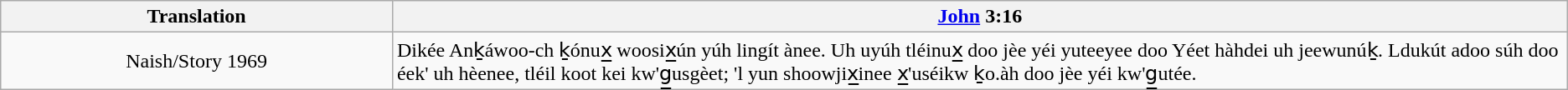<table class="wikitable">
<tr>
<th align="center" width="25%">Translation</th>
<th><a href='#'>John</a> 3:16</th>
</tr>
<tr>
<td align="center">Naish/Story 1969</td>
<td>Dikée Anḵáwoo-ch ḵónux̲ woosix̲ún yúh lingít ànee. Uh uyúh tléinux̲ doo jèe yéi yuteeyee doo Yéet hàhdei uh jeewunúḵ. Ldukút adoo súh doo éek' uh hèenee, tléil koot kei kw'g̲usgèet; 'l yun shoowjix̲inee x̲'uséikw ḵo.àh doo jèe yéi kw'g̲utée.</td>
</tr>
</table>
